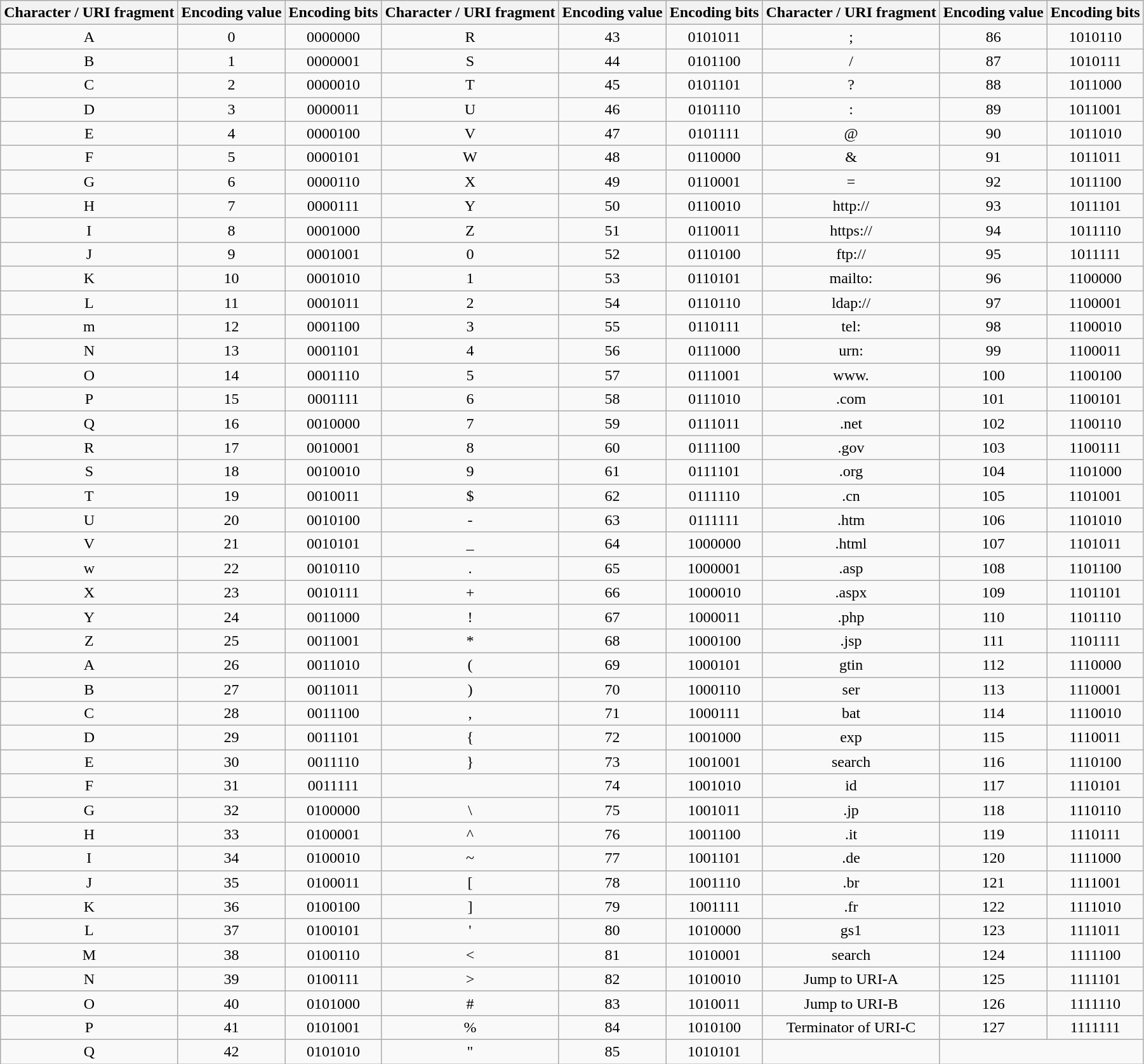<table class="wikitable" border="1" style="text-align:center">
<tr>
<th>Character / URI fragment</th>
<th>Encoding value</th>
<th>Encoding bits</th>
<th>Character / URI fragment</th>
<th>Encoding value</th>
<th>Encoding bits</th>
<th>Character / URI fragment</th>
<th>Encoding value</th>
<th>Encoding bits</th>
</tr>
<tr>
<td>A</td>
<td>0</td>
<td>0000000</td>
<td>R</td>
<td>43</td>
<td>0101011</td>
<td>;</td>
<td>86</td>
<td>1010110</td>
</tr>
<tr>
<td>B</td>
<td>1</td>
<td>0000001</td>
<td>S</td>
<td>44</td>
<td>0101100</td>
<td>/</td>
<td>87</td>
<td>1010111</td>
</tr>
<tr>
<td>C</td>
<td>2</td>
<td>0000010</td>
<td>T</td>
<td>45</td>
<td>0101101</td>
<td>?</td>
<td>88</td>
<td>1011000</td>
</tr>
<tr>
<td>D</td>
<td>3</td>
<td>0000011</td>
<td>U</td>
<td>46</td>
<td>0101110</td>
<td>:</td>
<td>89</td>
<td>1011001</td>
</tr>
<tr>
<td>E</td>
<td>4</td>
<td>0000100</td>
<td>V</td>
<td>47</td>
<td>0101111</td>
<td>@</td>
<td>90</td>
<td>1011010</td>
</tr>
<tr>
<td>F</td>
<td>5</td>
<td>0000101</td>
<td>W</td>
<td>48</td>
<td>0110000</td>
<td>&</td>
<td>91</td>
<td>1011011</td>
</tr>
<tr>
<td>G</td>
<td>6</td>
<td>0000110</td>
<td>X</td>
<td>49</td>
<td>0110001</td>
<td>=</td>
<td>92</td>
<td>1011100</td>
</tr>
<tr>
<td>H</td>
<td>7</td>
<td>0000111</td>
<td>Y</td>
<td>50</td>
<td>0110010</td>
<td>http://</td>
<td>93</td>
<td>1011101</td>
</tr>
<tr>
<td>I</td>
<td>8</td>
<td>0001000</td>
<td>Z</td>
<td>51</td>
<td>0110011</td>
<td>https://</td>
<td>94</td>
<td>1011110</td>
</tr>
<tr>
<td>J</td>
<td>9</td>
<td>0001001</td>
<td>0</td>
<td>52</td>
<td>0110100</td>
<td>ftp://</td>
<td>95</td>
<td>1011111</td>
</tr>
<tr>
<td>K</td>
<td>10</td>
<td>0001010</td>
<td>1</td>
<td>53</td>
<td>0110101</td>
<td>mailto:</td>
<td>96</td>
<td>1100000</td>
</tr>
<tr>
<td>L</td>
<td>11</td>
<td>0001011</td>
<td>2</td>
<td>54</td>
<td>0110110</td>
<td>ldap://</td>
<td>97</td>
<td>1100001</td>
</tr>
<tr>
<td>m</td>
<td>12</td>
<td>0001100</td>
<td>3</td>
<td>55</td>
<td>0110111</td>
<td>tel:</td>
<td>98</td>
<td>1100010</td>
</tr>
<tr>
<td>N</td>
<td>13</td>
<td>0001101</td>
<td>4</td>
<td>56</td>
<td>0111000</td>
<td>urn:</td>
<td>99</td>
<td>1100011</td>
</tr>
<tr>
<td>O</td>
<td>14</td>
<td>0001110</td>
<td>5</td>
<td>57</td>
<td>0111001</td>
<td>www.</td>
<td>100</td>
<td>1100100</td>
</tr>
<tr>
<td>P</td>
<td>15</td>
<td>0001111</td>
<td>6</td>
<td>58</td>
<td>0111010</td>
<td>.com</td>
<td>101</td>
<td>1100101</td>
</tr>
<tr>
<td>Q</td>
<td>16</td>
<td>0010000</td>
<td>7</td>
<td>59</td>
<td>0111011</td>
<td>.net</td>
<td>102</td>
<td>1100110</td>
</tr>
<tr>
<td>R</td>
<td>17</td>
<td>0010001</td>
<td>8</td>
<td>60</td>
<td>0111100</td>
<td>.gov</td>
<td>103</td>
<td>1100111</td>
</tr>
<tr>
<td>S</td>
<td>18</td>
<td>0010010</td>
<td>9</td>
<td>61</td>
<td>0111101</td>
<td>.org</td>
<td>104</td>
<td>1101000</td>
</tr>
<tr>
<td>T</td>
<td>19</td>
<td>0010011</td>
<td>$</td>
<td>62</td>
<td>0111110</td>
<td>.cn</td>
<td>105</td>
<td>1101001</td>
</tr>
<tr>
<td>U</td>
<td>20</td>
<td>0010100</td>
<td>-</td>
<td>63</td>
<td>0111111</td>
<td>.htm</td>
<td>106</td>
<td>1101010</td>
</tr>
<tr>
<td>V</td>
<td>21</td>
<td>0010101</td>
<td>_</td>
<td>64</td>
<td>1000000</td>
<td>.html</td>
<td>107</td>
<td>1101011</td>
</tr>
<tr>
<td>w</td>
<td>22</td>
<td>0010110</td>
<td>.</td>
<td>65</td>
<td>1000001</td>
<td>.asp</td>
<td>108</td>
<td>1101100</td>
</tr>
<tr>
<td>X</td>
<td>23</td>
<td>0010111</td>
<td>+</td>
<td>66</td>
<td>1000010</td>
<td>.aspx</td>
<td>109</td>
<td>1101101</td>
</tr>
<tr>
<td>Y</td>
<td>24</td>
<td>0011000</td>
<td>!</td>
<td>67</td>
<td>1000011</td>
<td>.php</td>
<td>110</td>
<td>1101110</td>
</tr>
<tr>
<td>Z</td>
<td>25</td>
<td>0011001</td>
<td>*</td>
<td>68</td>
<td>1000100</td>
<td>.jsp</td>
<td>111</td>
<td>1101111</td>
</tr>
<tr>
<td>A</td>
<td>26</td>
<td>0011010</td>
<td>(</td>
<td>69</td>
<td>1000101</td>
<td>gtin</td>
<td>112</td>
<td>1110000</td>
</tr>
<tr>
<td>B</td>
<td>27</td>
<td>0011011</td>
<td>)</td>
<td>70</td>
<td>1000110</td>
<td>ser</td>
<td>113</td>
<td>1110001</td>
</tr>
<tr>
<td>C</td>
<td>28</td>
<td>0011100</td>
<td>,</td>
<td>71</td>
<td>1000111</td>
<td>bat</td>
<td>114</td>
<td>1110010</td>
</tr>
<tr>
<td>D</td>
<td>29</td>
<td>0011101</td>
<td>{</td>
<td>72</td>
<td>1001000</td>
<td>exp</td>
<td>115</td>
<td>1110011</td>
</tr>
<tr>
<td>E</td>
<td>30</td>
<td>0011110</td>
<td>}</td>
<td>73</td>
<td>1001001</td>
<td>search</td>
<td>116</td>
<td>1110100</td>
</tr>
<tr>
<td>F</td>
<td>31</td>
<td>0011111</td>
<td></td>
<td>74</td>
<td>1001010</td>
<td>id</td>
<td>117</td>
<td>1110101</td>
</tr>
<tr>
<td>G</td>
<td>32</td>
<td>0100000</td>
<td>\</td>
<td>75</td>
<td>1001011</td>
<td>.jp</td>
<td>118</td>
<td>1110110</td>
</tr>
<tr>
<td>H</td>
<td>33</td>
<td>0100001</td>
<td>^</td>
<td>76</td>
<td>1001100</td>
<td>.it</td>
<td>119</td>
<td>1110111</td>
</tr>
<tr>
<td>I</td>
<td>34</td>
<td>0100010</td>
<td>~</td>
<td>77</td>
<td>1001101</td>
<td>.de</td>
<td>120</td>
<td>1111000</td>
</tr>
<tr>
<td>J</td>
<td>35</td>
<td>0100011</td>
<td>[</td>
<td>78</td>
<td>1001110</td>
<td>.br</td>
<td>121</td>
<td>1111001</td>
</tr>
<tr>
<td>K</td>
<td>36</td>
<td>0100100</td>
<td>]</td>
<td>79</td>
<td>1001111</td>
<td>.fr</td>
<td>122</td>
<td>1111010</td>
</tr>
<tr>
<td>L</td>
<td>37</td>
<td>0100101</td>
<td>'</td>
<td>80</td>
<td>1010000</td>
<td>gs1</td>
<td>123</td>
<td>1111011</td>
</tr>
<tr>
<td>M</td>
<td>38</td>
<td>0100110</td>
<td><</td>
<td>81</td>
<td>1010001</td>
<td>search</td>
<td>124</td>
<td>1111100</td>
</tr>
<tr>
<td>N</td>
<td>39</td>
<td>0100111</td>
<td>></td>
<td>82</td>
<td>1010010</td>
<td>Jump to URI-A</td>
<td>125</td>
<td>1111101</td>
</tr>
<tr>
<td>O</td>
<td>40</td>
<td>0101000</td>
<td>#</td>
<td>83</td>
<td>1010011</td>
<td>Jump to URI-B</td>
<td>126</td>
<td>1111110</td>
</tr>
<tr>
<td>P</td>
<td>41</td>
<td>0101001</td>
<td>%</td>
<td>84</td>
<td>1010100</td>
<td>Terminator of URI-C</td>
<td>127</td>
<td>1111111</td>
</tr>
<tr>
<td>Q</td>
<td>42</td>
<td>0101010</td>
<td>"</td>
<td>85</td>
<td>1010101</td>
<td></td>
</tr>
</table>
